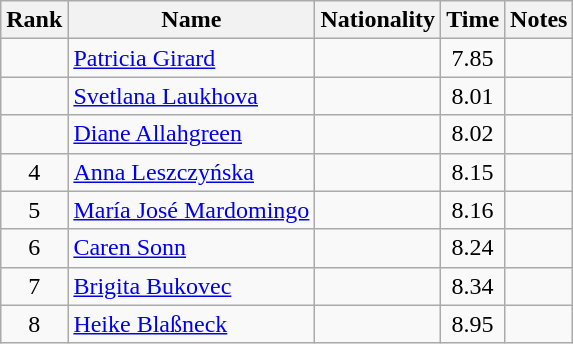<table class="wikitable sortable" style="text-align:center">
<tr>
<th>Rank</th>
<th>Name</th>
<th>Nationality</th>
<th>Time</th>
<th>Notes</th>
</tr>
<tr>
<td></td>
<td align="left"><a href='#'>Patricia Girard</a></td>
<td align=left></td>
<td>7.85</td>
<td></td>
</tr>
<tr>
<td></td>
<td align="left"><a href='#'>Svetlana Laukhova</a></td>
<td align=left></td>
<td>8.01</td>
<td></td>
</tr>
<tr>
<td></td>
<td align="left"><a href='#'>Diane Allahgreen</a></td>
<td align=left></td>
<td>8.02</td>
<td></td>
</tr>
<tr>
<td>4</td>
<td align="left"><a href='#'>Anna Leszczyńska</a></td>
<td align=left></td>
<td>8.15</td>
<td></td>
</tr>
<tr>
<td>5</td>
<td align="left"><a href='#'>María José Mardomingo</a></td>
<td align=left></td>
<td>8.16</td>
<td></td>
</tr>
<tr>
<td>6</td>
<td align="left"><a href='#'>Caren Sonn</a></td>
<td align=left></td>
<td>8.24</td>
<td></td>
</tr>
<tr>
<td>7</td>
<td align="left"><a href='#'>Brigita Bukovec</a></td>
<td align=left></td>
<td>8.34</td>
<td></td>
</tr>
<tr>
<td>8</td>
<td align="left"><a href='#'>Heike Blaßneck</a></td>
<td align=left></td>
<td>8.95</td>
<td></td>
</tr>
</table>
